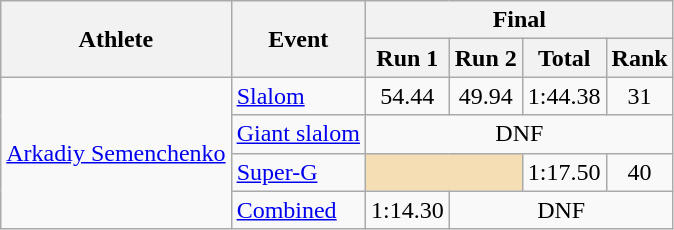<table class="wikitable">
<tr>
<th rowspan="2">Athlete</th>
<th rowspan="2">Event</th>
<th colspan="4">Final</th>
</tr>
<tr>
<th>Run 1</th>
<th>Run 2</th>
<th>Total</th>
<th>Rank</th>
</tr>
<tr>
<td rowspan=4><a href='#'>Arkadiy Semenchenko</a></td>
<td><a href='#'>Slalom</a></td>
<td align="center">54.44</td>
<td align="center">49.94</td>
<td align="center">1:44.38</td>
<td align="center">31</td>
</tr>
<tr>
<td><a href='#'>Giant slalom</a></td>
<td align="center" colspan=4>DNF</td>
</tr>
<tr>
<td><a href='#'>Super-G</a></td>
<td colspan=2 bgcolor="wheat"></td>
<td align="center">1:17.50</td>
<td align="center">40</td>
</tr>
<tr>
<td><a href='#'>Combined</a></td>
<td align="center">1:14.30</td>
<td align="center" colspan=3>DNF</td>
</tr>
</table>
